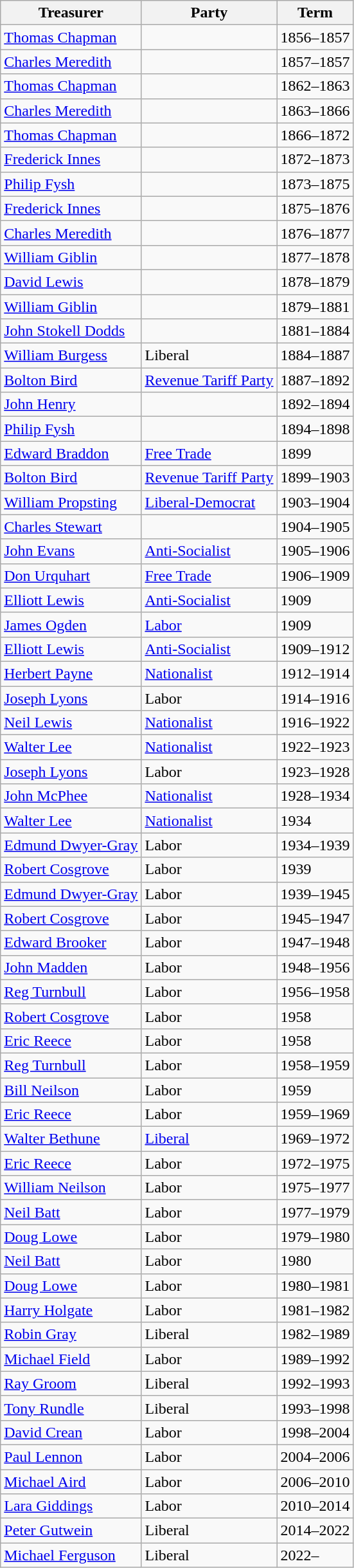<table class="sortable wikitable">
<tr>
<th>Treasurer</th>
<th>Party</th>
<th>Term</th>
</tr>
<tr>
<td><a href='#'>Thomas Chapman</a></td>
<td></td>
<td>1856–1857</td>
</tr>
<tr>
<td><a href='#'>Charles Meredith</a></td>
<td></td>
<td>1857–1857</td>
</tr>
<tr>
<td><a href='#'>Thomas Chapman</a></td>
<td></td>
<td>1862–1863</td>
</tr>
<tr>
<td><a href='#'>Charles Meredith</a></td>
<td></td>
<td>1863–1866</td>
</tr>
<tr>
<td><a href='#'>Thomas Chapman</a></td>
<td></td>
<td>1866–1872</td>
</tr>
<tr>
<td><a href='#'>Frederick Innes</a></td>
<td></td>
<td>1872–1873</td>
</tr>
<tr>
<td><a href='#'>Philip Fysh</a></td>
<td></td>
<td>1873–1875</td>
</tr>
<tr>
<td><a href='#'>Frederick Innes</a></td>
<td></td>
<td>1875–1876</td>
</tr>
<tr>
<td><a href='#'>Charles Meredith</a></td>
<td></td>
<td>1876–1877</td>
</tr>
<tr>
<td><a href='#'>William Giblin</a></td>
<td></td>
<td>1877–1878</td>
</tr>
<tr>
<td><a href='#'>David Lewis</a></td>
<td></td>
<td>1878–1879</td>
</tr>
<tr>
<td><a href='#'>William Giblin</a></td>
<td></td>
<td>1879–1881</td>
</tr>
<tr>
<td><a href='#'>John Stokell Dodds</a></td>
<td></td>
<td>1881–1884</td>
</tr>
<tr>
<td><a href='#'>William Burgess</a></td>
<td>Liberal</td>
<td>1884–1887</td>
</tr>
<tr>
<td><a href='#'>Bolton Bird</a></td>
<td><a href='#'>Revenue Tariff Party</a></td>
<td>1887–1892</td>
</tr>
<tr>
<td><a href='#'>John Henry</a></td>
<td></td>
<td>1892–1894</td>
</tr>
<tr>
<td><a href='#'>Philip Fysh</a></td>
<td></td>
<td>1894–1898</td>
</tr>
<tr>
<td><a href='#'>Edward Braddon</a></td>
<td><a href='#'>Free Trade</a></td>
<td>1899</td>
</tr>
<tr>
<td><a href='#'>Bolton Bird</a></td>
<td><a href='#'>Revenue Tariff Party</a></td>
<td>1899–1903</td>
</tr>
<tr>
<td><a href='#'>William Propsting</a></td>
<td><a href='#'>Liberal-Democrat</a></td>
<td>1903–1904</td>
</tr>
<tr>
<td><a href='#'>Charles Stewart</a></td>
<td></td>
<td>1904–1905</td>
</tr>
<tr>
<td><a href='#'>John Evans</a></td>
<td><a href='#'>Anti-Socialist</a></td>
<td>1905–1906</td>
</tr>
<tr>
<td><a href='#'>Don Urquhart</a></td>
<td><a href='#'>Free Trade</a></td>
<td>1906–1909</td>
</tr>
<tr>
<td><a href='#'>Elliott Lewis</a></td>
<td><a href='#'>Anti-Socialist</a></td>
<td>1909</td>
</tr>
<tr>
<td><a href='#'>James Ogden</a></td>
<td><a href='#'>Labor</a></td>
<td>1909</td>
</tr>
<tr>
<td><a href='#'>Elliott Lewis</a></td>
<td><a href='#'>Anti-Socialist</a></td>
<td>1909–1912</td>
</tr>
<tr>
<td><a href='#'>Herbert Payne</a></td>
<td><a href='#'>Nationalist</a></td>
<td>1912–1914</td>
</tr>
<tr>
<td><a href='#'>Joseph Lyons</a></td>
<td>Labor</td>
<td>1914–1916</td>
</tr>
<tr>
<td><a href='#'>Neil Lewis</a></td>
<td><a href='#'>Nationalist</a></td>
<td>1916–1922</td>
</tr>
<tr>
<td><a href='#'>Walter Lee</a></td>
<td><a href='#'>Nationalist</a></td>
<td>1922–1923</td>
</tr>
<tr>
<td><a href='#'>Joseph Lyons</a></td>
<td>Labor</td>
<td>1923–1928</td>
</tr>
<tr>
<td><a href='#'>John McPhee</a></td>
<td><a href='#'>Nationalist</a></td>
<td>1928–1934</td>
</tr>
<tr>
<td><a href='#'>Walter Lee</a></td>
<td><a href='#'>Nationalist</a></td>
<td>1934</td>
</tr>
<tr>
<td><a href='#'>Edmund Dwyer-Gray</a></td>
<td>Labor</td>
<td>1934–1939</td>
</tr>
<tr>
<td><a href='#'>Robert Cosgrove</a></td>
<td>Labor</td>
<td>1939</td>
</tr>
<tr>
<td><a href='#'>Edmund Dwyer-Gray</a></td>
<td>Labor</td>
<td>1939–1945</td>
</tr>
<tr>
<td><a href='#'>Robert Cosgrove</a></td>
<td>Labor</td>
<td>1945–1947</td>
</tr>
<tr>
<td><a href='#'>Edward Brooker</a></td>
<td>Labor</td>
<td>1947–1948</td>
</tr>
<tr>
<td><a href='#'>John Madden</a></td>
<td>Labor</td>
<td>1948–1956</td>
</tr>
<tr>
<td><a href='#'>Reg Turnbull</a></td>
<td>Labor</td>
<td>1956–1958</td>
</tr>
<tr>
<td><a href='#'>Robert Cosgrove</a></td>
<td>Labor</td>
<td>1958</td>
</tr>
<tr>
<td><a href='#'>Eric Reece</a></td>
<td>Labor</td>
<td>1958</td>
</tr>
<tr>
<td><a href='#'>Reg Turnbull</a></td>
<td>Labor</td>
<td>1958–1959</td>
</tr>
<tr>
<td><a href='#'>Bill Neilson</a></td>
<td>Labor</td>
<td>1959</td>
</tr>
<tr>
<td><a href='#'>Eric Reece</a></td>
<td>Labor</td>
<td>1959–1969</td>
</tr>
<tr>
<td><a href='#'>Walter Bethune</a></td>
<td><a href='#'>Liberal</a></td>
<td>1969–1972</td>
</tr>
<tr>
<td><a href='#'>Eric Reece</a></td>
<td>Labor</td>
<td>1972–1975</td>
</tr>
<tr>
<td><a href='#'>William Neilson</a></td>
<td>Labor</td>
<td>1975–1977</td>
</tr>
<tr>
<td><a href='#'>Neil Batt</a></td>
<td>Labor</td>
<td>1977–1979</td>
</tr>
<tr>
<td><a href='#'>Doug Lowe</a></td>
<td>Labor</td>
<td>1979–1980</td>
</tr>
<tr>
<td><a href='#'>Neil Batt</a></td>
<td>Labor</td>
<td>1980</td>
</tr>
<tr>
<td><a href='#'>Doug Lowe</a></td>
<td>Labor</td>
<td>1980–1981</td>
</tr>
<tr>
<td><a href='#'>Harry Holgate</a></td>
<td>Labor</td>
<td>1981–1982</td>
</tr>
<tr>
<td><a href='#'>Robin Gray</a></td>
<td>Liberal</td>
<td>1982–1989</td>
</tr>
<tr>
<td><a href='#'>Michael Field</a></td>
<td>Labor</td>
<td>1989–1992</td>
</tr>
<tr>
<td><a href='#'>Ray Groom</a></td>
<td>Liberal</td>
<td>1992–1993</td>
</tr>
<tr>
<td><a href='#'>Tony Rundle</a></td>
<td>Liberal</td>
<td>1993–1998</td>
</tr>
<tr>
<td><a href='#'>David Crean</a></td>
<td>Labor</td>
<td>1998–2004</td>
</tr>
<tr>
<td><a href='#'>Paul Lennon</a></td>
<td>Labor</td>
<td>2004–2006</td>
</tr>
<tr>
<td><a href='#'>Michael Aird</a></td>
<td>Labor</td>
<td>2006–2010</td>
</tr>
<tr>
<td><a href='#'>Lara Giddings</a></td>
<td>Labor</td>
<td>2010–2014</td>
</tr>
<tr>
<td><a href='#'>Peter Gutwein</a></td>
<td>Liberal</td>
<td>2014–2022</td>
</tr>
<tr>
<td><a href='#'>Michael Ferguson</a></td>
<td>Liberal</td>
<td>2022–</td>
</tr>
</table>
